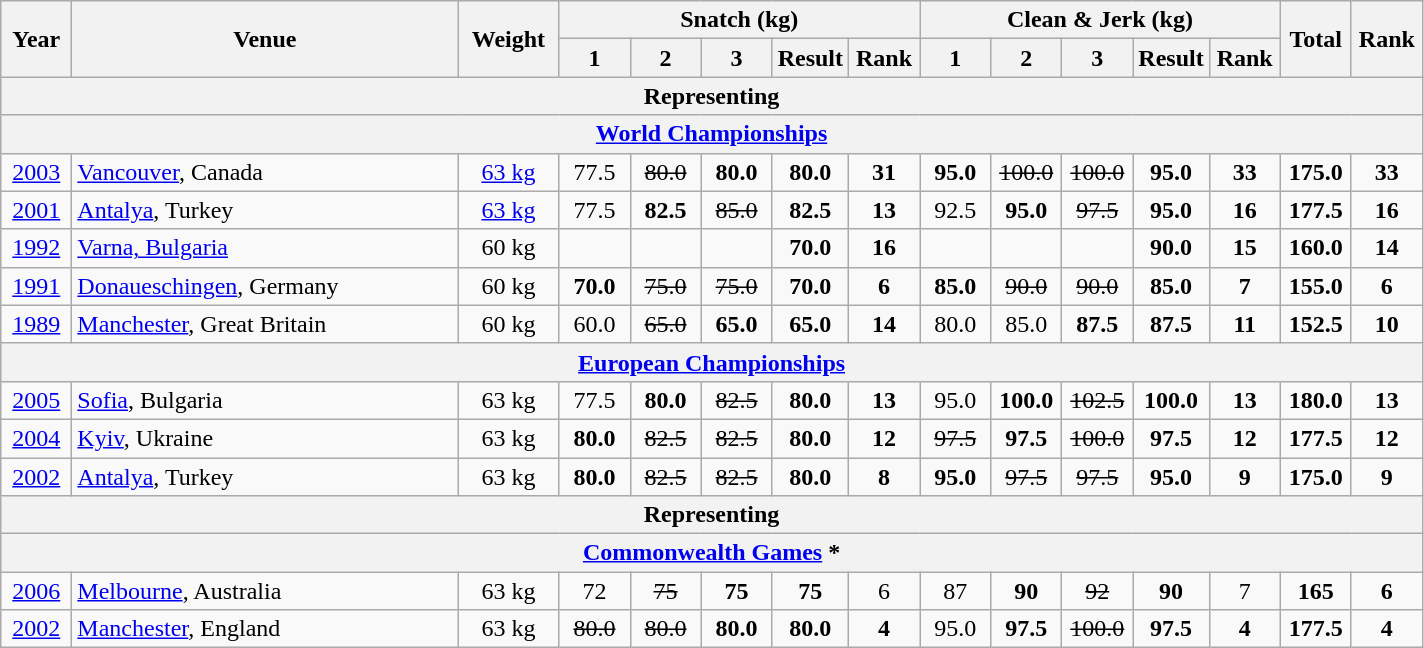<table class = "wikitable" style="text-align:center;">
<tr>
<th rowspan=2 width=40>Year</th>
<th rowspan=2 width=250>Venue</th>
<th rowspan=2 width=60>Weight</th>
<th colspan=5>Snatch (kg)</th>
<th colspan=5>Clean & Jerk (kg)</th>
<th rowspan=2 width=40>Total</th>
<th rowspan=2 width=40>Rank</th>
</tr>
<tr>
<th width=40>1</th>
<th width=40>2</th>
<th width=40>3</th>
<th width=40>Result</th>
<th width=40>Rank</th>
<th width=40>1</th>
<th width=40>2</th>
<th width=40>3</th>
<th width=40>Result</th>
<th width=40>Rank</th>
</tr>
<tr>
<th colspan=15>Representing </th>
</tr>
<tr>
<th colspan=15><a href='#'>World Championships</a></th>
</tr>
<tr>
<td><a href='#'>2003</a></td>
<td align=left> <a href='#'>Vancouver</a>, Canada</td>
<td><a href='#'>63 kg</a></td>
<td>77.5</td>
<td><s>80.0</s></td>
<td><strong>80.0</strong></td>
<td><strong>80.0</strong></td>
<td><strong>31</strong></td>
<td><strong>95.0</strong></td>
<td><s>100.0</s></td>
<td><s>100.0</s></td>
<td><strong>95.0</strong></td>
<td><strong>33</strong></td>
<td><strong>175.0</strong></td>
<td><strong>33</strong></td>
</tr>
<tr>
<td><a href='#'>2001</a></td>
<td align=left> <a href='#'>Antalya</a>, Turkey</td>
<td><a href='#'>63 kg</a></td>
<td>77.5</td>
<td><strong>82.5</strong></td>
<td><s>85.0</s></td>
<td><strong>82.5</strong></td>
<td><strong>13</strong></td>
<td>92.5</td>
<td><strong>95.0</strong></td>
<td><s>97.5</s></td>
<td><strong>95.0</strong></td>
<td><strong>16</strong></td>
<td><strong>177.5</strong></td>
<td><strong>16</strong></td>
</tr>
<tr>
<td><a href='#'>1992</a></td>
<td align=left> <a href='#'>Varna, Bulgaria</a></td>
<td>60 kg</td>
<td></td>
<td></td>
<td></td>
<td><strong>70.0</strong></td>
<td><strong>16</strong></td>
<td></td>
<td></td>
<td></td>
<td><strong>90.0</strong></td>
<td><strong>15</strong></td>
<td><strong>160.0</strong></td>
<td><strong>14</strong></td>
</tr>
<tr>
<td><a href='#'>1991</a></td>
<td align=left> <a href='#'>Donaueschingen</a>, Germany</td>
<td>60 kg</td>
<td><strong>70.0</strong></td>
<td><s>75.0</s></td>
<td><s>75.0</s></td>
<td><strong>70.0</strong></td>
<td><strong>6</strong></td>
<td><strong>85.0</strong></td>
<td><s>90.0</s></td>
<td><s>90.0</s></td>
<td><strong>85.0</strong></td>
<td><strong>7</strong></td>
<td><strong>155.0</strong></td>
<td><strong>6</strong></td>
</tr>
<tr>
<td><a href='#'>1989</a></td>
<td align=left> <a href='#'>Manchester</a>, Great Britain</td>
<td>60 kg</td>
<td>60.0</td>
<td><s>65.0</s></td>
<td><strong>65.0</strong></td>
<td><strong>65.0</strong></td>
<td><strong>14</strong></td>
<td>80.0</td>
<td>85.0</td>
<td><strong>87.5</strong></td>
<td><strong>87.5</strong></td>
<td><strong>11</strong></td>
<td><strong>152.5</strong></td>
<td><strong>10</strong></td>
</tr>
<tr>
<th colspan=15><a href='#'>European Championships</a></th>
</tr>
<tr>
<td><a href='#'>2005</a></td>
<td align=left> <a href='#'>Sofia</a>, Bulgaria</td>
<td>63 kg</td>
<td>77.5</td>
<td><strong>80.0</strong></td>
<td><s>82.5</s></td>
<td><strong>80.0</strong></td>
<td><strong>13</strong></td>
<td>95.0</td>
<td><strong>100.0</strong></td>
<td><s>102.5</s></td>
<td><strong>100.0</strong></td>
<td><strong>13</strong></td>
<td><strong>180.0</strong></td>
<td><strong>13</strong></td>
</tr>
<tr>
<td><a href='#'>2004</a></td>
<td align=left> <a href='#'>Kyiv</a>, Ukraine</td>
<td>63 kg</td>
<td><strong>80.0</strong></td>
<td><s>82.5</s></td>
<td><s>82.5</s></td>
<td><strong>80.0</strong></td>
<td><strong>12</strong></td>
<td><s>97.5</s></td>
<td><strong>97.5</strong></td>
<td><s>100.0</s></td>
<td><strong>97.5</strong></td>
<td><strong>12</strong></td>
<td><strong>177.5</strong></td>
<td><strong>12</strong></td>
</tr>
<tr>
<td><a href='#'>2002</a></td>
<td align=left> <a href='#'>Antalya</a>, Turkey</td>
<td>63 kg</td>
<td><strong>80.0</strong></td>
<td><s>82.5</s></td>
<td><s>82.5</s></td>
<td><strong>80.0</strong></td>
<td><strong>8</strong></td>
<td><strong>95.0</strong></td>
<td><s>97.5</s></td>
<td><s>97.5</s></td>
<td><strong>95.0</strong></td>
<td><strong>9</strong></td>
<td><strong>175.0</strong></td>
<td><strong>9</strong></td>
</tr>
<tr>
<th colspan=15>Representing </th>
</tr>
<tr>
<th colspan=15><a href='#'>Commonwealth Games</a> <strong>*</strong></th>
</tr>
<tr>
<td><a href='#'>2006</a></td>
<td align=left> <a href='#'>Melbourne</a>, Australia</td>
<td>63 kg</td>
<td>72</td>
<td><s>75</s></td>
<td><strong>75</strong></td>
<td><strong>75</strong></td>
<td>6</td>
<td>87</td>
<td><strong>90</strong></td>
<td><s>92</s></td>
<td><strong>90</strong></td>
<td>7</td>
<td><strong>165</strong></td>
<td><strong>6</strong></td>
</tr>
<tr>
<td><a href='#'>2002</a></td>
<td align=left> <a href='#'>Manchester</a>, England</td>
<td>63 kg</td>
<td><s>80.0</s></td>
<td><s>80.0</s></td>
<td><strong>80.0</strong></td>
<td><strong>80.0</strong></td>
<td><strong>4</strong></td>
<td>95.0</td>
<td><strong>97.5</strong></td>
<td><s>100.0</s></td>
<td><strong>97.5</strong></td>
<td><strong>4</strong></td>
<td><strong>177.5</strong></td>
<td><strong>4</strong></td>
</tr>
</table>
